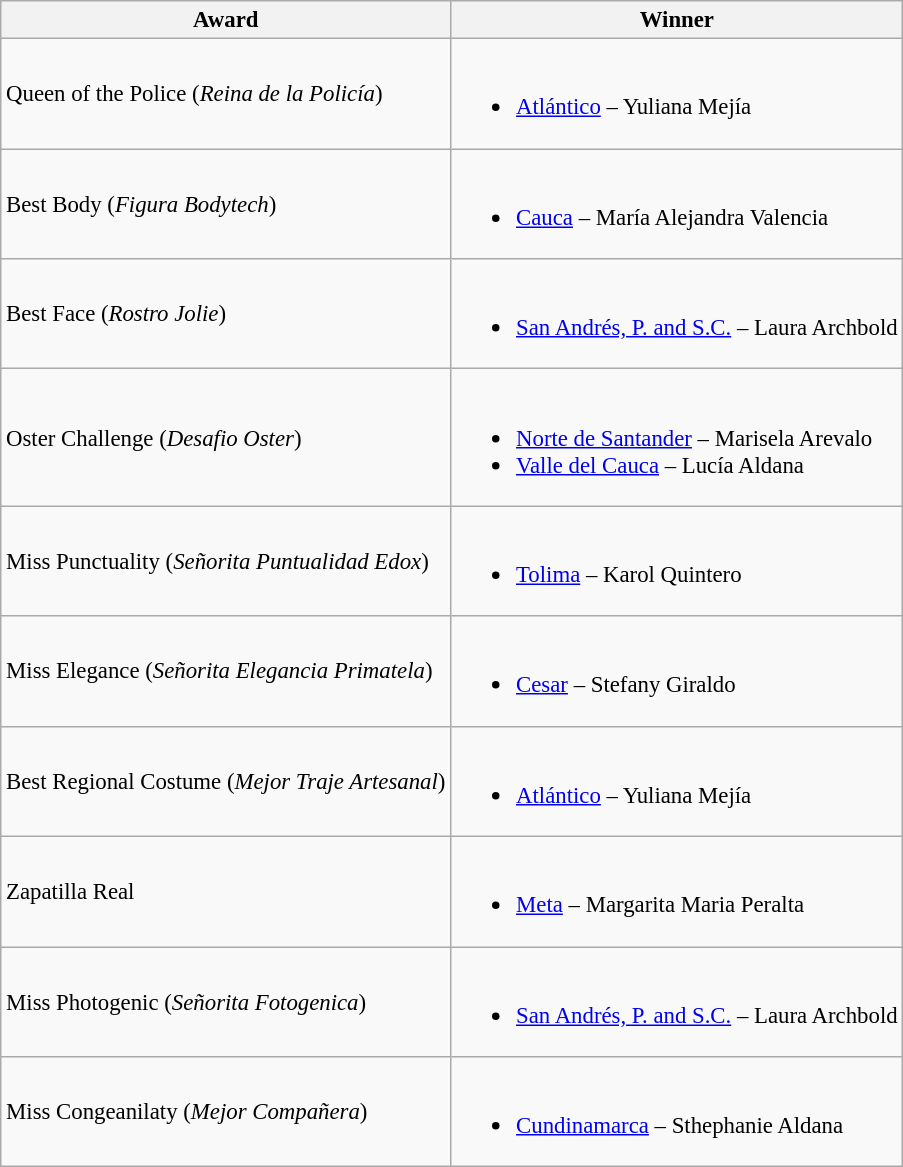<table class="wikitable sortable" style="font-size: 95%;">
<tr>
<th>Award</th>
<th>Winner</th>
</tr>
<tr>
<td>Queen of the Police (<em>Reina de la Policía</em>)</td>
<td><br><ul><li><a href='#'>Atlántico</a> – Yuliana Mejía</li></ul></td>
</tr>
<tr>
<td>Best Body (<em>Figura Bodytech</em>)</td>
<td><br><ul><li><a href='#'>Cauca</a> – María Alejandra Valencia</li></ul></td>
</tr>
<tr>
<td>Best Face (<em>Rostro Jolie</em>)</td>
<td><br><ul><li><a href='#'>San Andrés, P. and S.C.</a> – Laura Archbold</li></ul></td>
</tr>
<tr>
<td>Oster Challenge (<em>Desafio Oster</em>)</td>
<td><br><ul><li><a href='#'>Norte de Santander</a> – Marisela Arevalo</li><li><a href='#'>Valle del Cauca</a> – Lucía Aldana</li></ul></td>
</tr>
<tr>
<td>Miss Punctuality (<em>Señorita Puntualidad Edox</em>)</td>
<td><br><ul><li><a href='#'>Tolima</a> – Karol Quintero</li></ul></td>
</tr>
<tr>
<td>Miss Elegance (<em>Señorita Elegancia Primatela</em>)</td>
<td><br><ul><li><a href='#'>Cesar</a> – Stefany Giraldo</li></ul></td>
</tr>
<tr>
<td>Best Regional Costume (<em>Mejor Traje Artesanal</em>)</td>
<td><br><ul><li><a href='#'>Atlántico</a> – Yuliana Mejía</li></ul></td>
</tr>
<tr>
<td>Zapatilla Real</td>
<td><br><ul><li><a href='#'>Meta</a> – Margarita Maria Peralta</li></ul></td>
</tr>
<tr>
<td>Miss Photogenic (<em>Señorita Fotogenica</em>)</td>
<td><br><ul><li><a href='#'>San Andrés, P. and S.C.</a> – Laura Archbold</li></ul></td>
</tr>
<tr>
<td>Miss Congeanilaty (<em>Mejor Compañera</em>)</td>
<td><br><ul><li><a href='#'>Cundinamarca</a> – Sthephanie Aldana</li></ul></td>
</tr>
</table>
